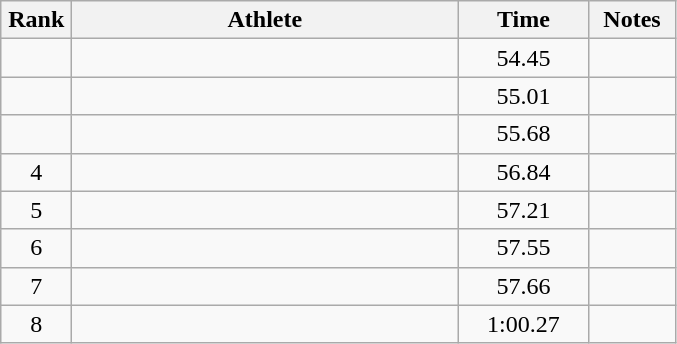<table class="wikitable" style="text-align:center">
<tr>
<th width=40>Rank</th>
<th width=250>Athlete</th>
<th width=80>Time</th>
<th width=50>Notes</th>
</tr>
<tr>
<td></td>
<td align=left></td>
<td>54.45</td>
<td></td>
</tr>
<tr>
<td></td>
<td align=left></td>
<td>55.01</td>
<td></td>
</tr>
<tr>
<td></td>
<td align=left></td>
<td>55.68</td>
<td></td>
</tr>
<tr>
<td>4</td>
<td align=left></td>
<td>56.84</td>
<td></td>
</tr>
<tr>
<td>5</td>
<td align=left></td>
<td>57.21</td>
<td></td>
</tr>
<tr>
<td>6</td>
<td align=left></td>
<td>57.55</td>
<td></td>
</tr>
<tr>
<td>7</td>
<td align=left></td>
<td>57.66</td>
<td></td>
</tr>
<tr>
<td>8</td>
<td align=left></td>
<td>1:00.27</td>
<td></td>
</tr>
</table>
